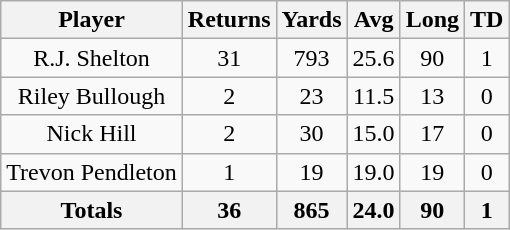<table class=wikitable style="text-align:center;">
<tr>
<th>Player</th>
<th>Returns</th>
<th>Yards</th>
<th>Avg</th>
<th>Long</th>
<th>TD</th>
</tr>
<tr>
<td>R.J. Shelton</td>
<td>31</td>
<td>793</td>
<td>25.6</td>
<td>90</td>
<td>1</td>
</tr>
<tr>
<td>Riley Bullough</td>
<td>2</td>
<td>23</td>
<td>11.5</td>
<td>13</td>
<td>0</td>
</tr>
<tr>
<td>Nick Hill</td>
<td>2</td>
<td>30</td>
<td>15.0</td>
<td>17</td>
<td>0</td>
</tr>
<tr>
<td>Trevon Pendleton</td>
<td>1</td>
<td>19</td>
<td>19.0</td>
<td>19</td>
<td>0</td>
</tr>
<tr>
<th>Totals</th>
<th>36</th>
<th>865</th>
<th>24.0</th>
<th>90</th>
<th>1</th>
</tr>
</table>
